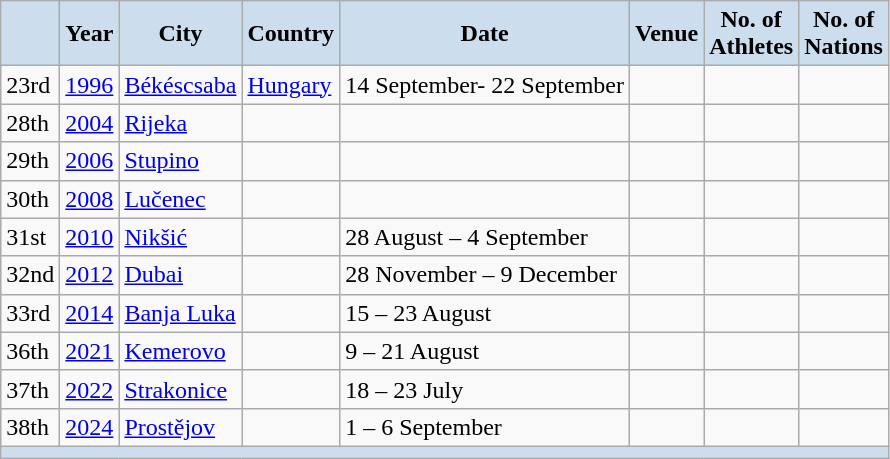<table class="wikitable" align="center">
<tr>
<th style="background-color: #CCDDEE;"></th>
<th style="background-color: #CCDDEE;">Year</th>
<th style="background-color: #CCDDEE;">City</th>
<th style="background-color: #CCDDEE;">Country</th>
<th style="background-color: #CCDDEE;">Date</th>
<th style="background-color: #CCDDEE;">Venue</th>
<th style="background-color: #CCDDEE;">No. of<br>Athletes</th>
<th style="background-color: #CCDDEE;">No. of<br>Nations</th>
</tr>
<tr>
<td>23rd</td>
<td><a href='#'>1996</a></td>
<td><a href='#'>Békéscsaba</a></td>
<td><a href='#'>Hungary</a></td>
<td>14 September- 22 September</td>
<td></td>
<td></td>
<td></td>
</tr>
<tr>
<td>28th</td>
<td><a href='#'>2004</a></td>
<td><a href='#'>Rijeka</a></td>
<td></td>
<td></td>
<td></td>
<td></td>
<td></td>
</tr>
<tr>
<td>29th</td>
<td><a href='#'>2006</a></td>
<td><a href='#'>Stupino</a></td>
<td></td>
<td></td>
<td></td>
<td></td>
<td></td>
</tr>
<tr>
<td>30th</td>
<td><a href='#'>2008</a></td>
<td><a href='#'>Lučenec</a></td>
<td></td>
<td></td>
<td></td>
<td></td>
<td></td>
</tr>
<tr>
<td>31st</td>
<td><a href='#'>2010</a></td>
<td><a href='#'>Nikšić</a></td>
<td></td>
<td>28 August – 4 September</td>
<td></td>
<td></td>
<td></td>
</tr>
<tr>
<td>32nd</td>
<td><a href='#'>2012</a></td>
<td><a href='#'>Dubai</a></td>
<td></td>
<td>28 November – 9 December</td>
<td></td>
<td></td>
<td></td>
</tr>
<tr>
<td>33rd</td>
<td><a href='#'>2014</a></td>
<td><a href='#'>Banja Luka</a></td>
<td></td>
<td>15 – 23 August</td>
<td></td>
<td></td>
<td></td>
</tr>
<tr>
<td>36th</td>
<td><a href='#'>2021</a></td>
<td><a href='#'>Kemerovo</a></td>
<td></td>
<td>9 – 21 August</td>
<td></td>
<td></td>
<td></td>
</tr>
<tr>
<td>37th</td>
<td><a href='#'>2022</a></td>
<td><a href='#'>Strakonice</a></td>
<td></td>
<td>18 – 23 July</td>
<td></td>
<td></td>
<td></td>
</tr>
<tr>
<td>38th</td>
<td><a href='#'>2024</a></td>
<td><a href='#'>Prostějov</a></td>
<td></td>
<td>1 – 6 September</td>
<td></td>
<td></td>
<td></td>
</tr>
<tr bgcolor=CCDDEE>
<td colspan=8></td>
</tr>
</table>
